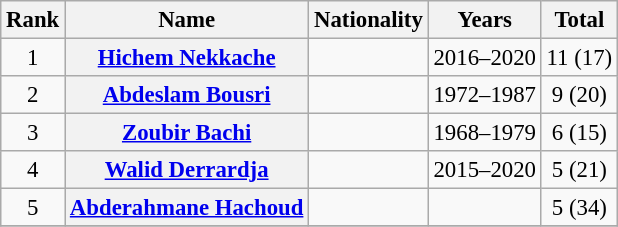<table class="wikitable plainrowheaders sortable" style="text-align:center;font-size:95%">
<tr>
<th scope="col">Rank</th>
<th scope="col">Name</th>
<th scope="col">Nationality</th>
<th scope="col" data-sort-type="number">Years</th>
<th scope="col" data-sort-type="number">Total</th>
</tr>
<tr>
<td>1</td>
<th scope="row"><a href='#'>Hichem Nekkache</a></th>
<td></td>
<td>2016–2020</td>
<td>11 (17)</td>
</tr>
<tr>
<td>2</td>
<th scope="row"><a href='#'>Abdeslam Bousri</a></th>
<td></td>
<td>1972–1987</td>
<td>9 (20)</td>
</tr>
<tr>
<td>3</td>
<th scope="row"><a href='#'>Zoubir Bachi</a></th>
<td></td>
<td>1968–1979</td>
<td>6 (15)</td>
</tr>
<tr>
<td>4</td>
<th scope="row"><a href='#'>Walid Derrardja</a></th>
<td></td>
<td>2015–2020</td>
<td>5 (21)</td>
</tr>
<tr>
<td>5</td>
<th scope="row"><a href='#'>Abderahmane Hachoud</a></th>
<td></td>
<td></td>
<td>5 (34)</td>
</tr>
<tr>
</tr>
</table>
